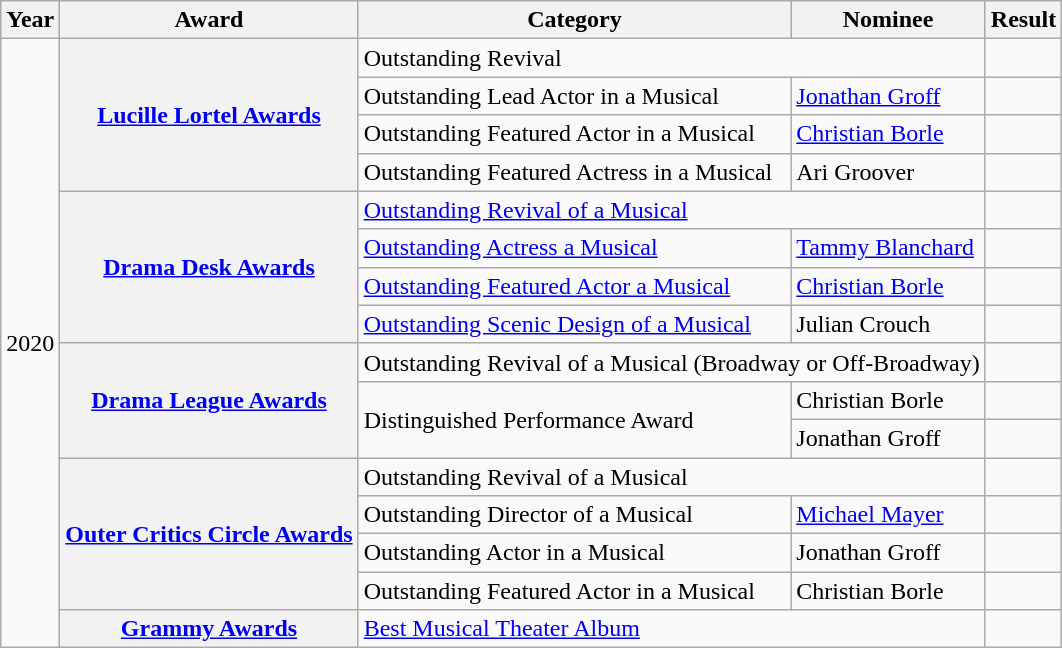<table class="wikitable">
<tr>
<th scope="col">Year</th>
<th scope="col">Award</th>
<th scope="col">Category</th>
<th scope="col">Nominee</th>
<th scope="col">Result</th>
</tr>
<tr>
<td rowspan="16">2020</td>
<th scope="row" rowspan="4"><a href='#'>Lucille Lortel Awards</a></th>
<td colspan="2">Outstanding Revival</td>
<td></td>
</tr>
<tr>
<td>Outstanding Lead Actor in a Musical</td>
<td><a href='#'>Jonathan Groff</a></td>
<td></td>
</tr>
<tr>
<td>Outstanding Featured Actor in a Musical</td>
<td><a href='#'>Christian Borle</a></td>
<td></td>
</tr>
<tr>
<td>Outstanding Featured Actress in a Musical</td>
<td>Ari Groover</td>
<td></td>
</tr>
<tr>
<th scope="row" rowspan="4"><a href='#'>Drama Desk Awards</a></th>
<td colspan="2"><a href='#'>Outstanding Revival of a Musical</a></td>
<td></td>
</tr>
<tr>
<td><a href='#'>Outstanding Actress a Musical</a></td>
<td><a href='#'>Tammy Blanchard</a></td>
<td></td>
</tr>
<tr>
<td><a href='#'>Outstanding Featured Actor a Musical</a></td>
<td><a href='#'>Christian Borle</a></td>
<td></td>
</tr>
<tr>
<td><a href='#'>Outstanding Scenic Design of a Musical</a></td>
<td>Julian Crouch</td>
<td></td>
</tr>
<tr>
<th scope="row" rowspan="3"><a href='#'>Drama League Awards</a></th>
<td colspan="2">Outstanding Revival of a Musical (Broadway or Off-Broadway)</td>
<td></td>
</tr>
<tr>
<td rowspan="2">Distinguished Performance Award</td>
<td>Christian Borle</td>
<td></td>
</tr>
<tr>
<td>Jonathan Groff</td>
<td></td>
</tr>
<tr>
<th scope="row" rowspan="4"><a href='#'>Outer Critics Circle Awards</a></th>
<td colspan="2">Outstanding Revival of a Musical</td>
<td></td>
</tr>
<tr>
<td>Outstanding Director of a Musical</td>
<td><a href='#'>Michael Mayer</a></td>
<td></td>
</tr>
<tr>
<td>Outstanding Actor in a Musical</td>
<td>Jonathan Groff</td>
<td></td>
</tr>
<tr>
<td>Outstanding Featured Actor in a Musical</td>
<td>Christian Borle</td>
<td></td>
</tr>
<tr>
<th scope="row"><a href='#'>Grammy Awards</a></th>
<td colspan="2"><a href='#'>Best Musical Theater Album</a></td>
<td></td>
</tr>
</table>
